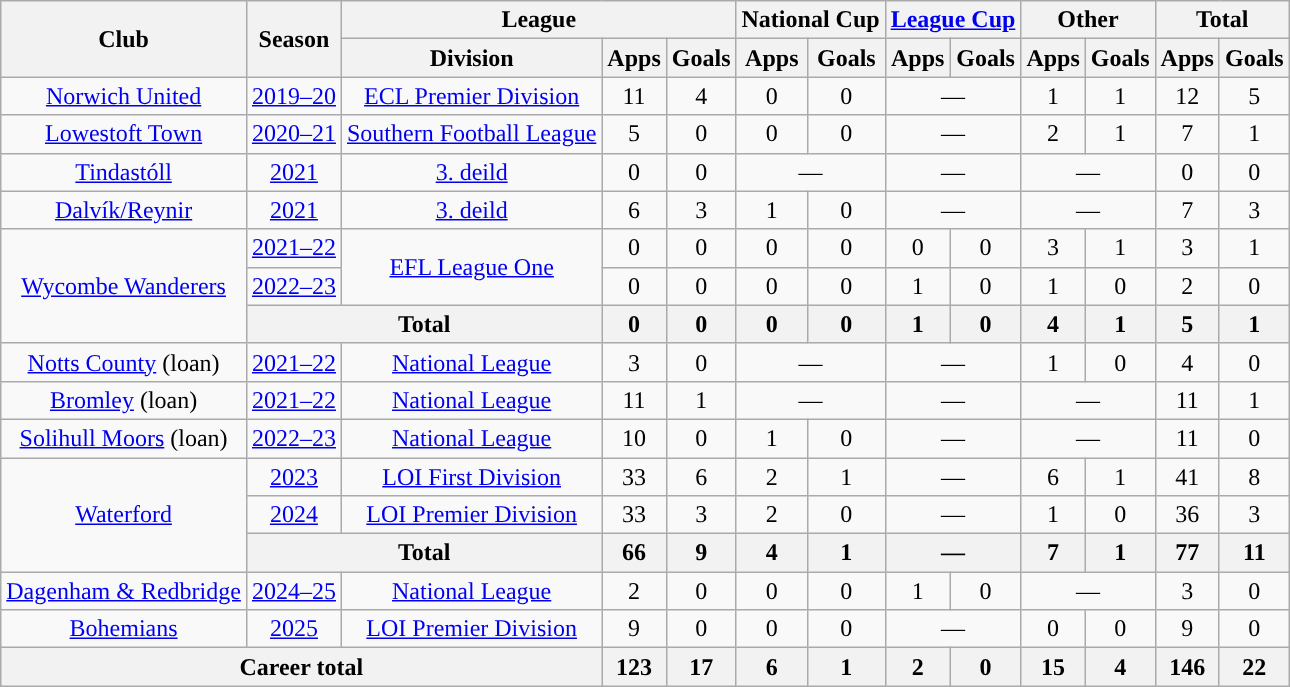<table class=wikitable style="text-align: center">
<tr>
<th rowspan=2>Club</th>
<th rowspan=2>Season</th>
<th colspan=3>League</th>
<th colspan=2>National Cup</th>
<th colspan=2><a href='#'>League Cup</a></th>
<th colspan=2>Other</th>
<th colspan=2>Total</th>
</tr>
<tr>
<th>Division</th>
<th>Apps</th>
<th>Goals</th>
<th>Apps</th>
<th>Goals</th>
<th>Apps</th>
<th>Goals</th>
<th>Apps</th>
<th>Goals</th>
<th>Apps</th>
<th>Goals</th>
</tr>
<tr>
<td><a href='#'>Norwich United</a></td>
<td><a href='#'>2019–20</a></td>
<td><a href='#'>ECL Premier Division</a></td>
<td>11</td>
<td>4</td>
<td>0</td>
<td>0</td>
<td colspan="2">—</td>
<td>1</td>
<td>1</td>
<td>12</td>
<td>5</td>
</tr>
<tr>
<td><a href='#'>Lowestoft Town</a></td>
<td><a href='#'>2020–21</a></td>
<td><a href='#'>Southern Football League</a></td>
<td>5</td>
<td>0</td>
<td>0</td>
<td>0</td>
<td colspan="2">—</td>
<td>2</td>
<td>1</td>
<td>7</td>
<td>1</td>
</tr>
<tr>
<td><a href='#'>Tindastóll</a></td>
<td><a href='#'>2021</a></td>
<td><a href='#'>3. deild</a></td>
<td>0</td>
<td>0</td>
<td colspan="2">—</td>
<td colspan="2">—</td>
<td colspan="2">—</td>
<td>0</td>
<td>0</td>
</tr>
<tr>
<td><a href='#'>Dalvík/Reynir</a></td>
<td><a href='#'>2021</a></td>
<td><a href='#'>3. deild</a></td>
<td>6</td>
<td>3</td>
<td>1</td>
<td>0</td>
<td colspan="2">—</td>
<td colspan="2">—</td>
<td>7</td>
<td>3</td>
</tr>
<tr>
<td rowspan="3"><a href='#'>Wycombe Wanderers</a></td>
<td><a href='#'>2021–22</a></td>
<td rowspan="2"><a href='#'>EFL League One</a></td>
<td>0</td>
<td>0</td>
<td>0</td>
<td>0</td>
<td>0</td>
<td>0</td>
<td>3</td>
<td>1</td>
<td>3</td>
<td>1</td>
</tr>
<tr>
<td><a href='#'>2022–23</a></td>
<td>0</td>
<td>0</td>
<td>0</td>
<td>0</td>
<td>1</td>
<td>0</td>
<td>1</td>
<td>0</td>
<td>2</td>
<td>0</td>
</tr>
<tr>
<th colspan="2">Total</th>
<th>0</th>
<th>0</th>
<th>0</th>
<th>0</th>
<th>1</th>
<th>0</th>
<th>4</th>
<th>1</th>
<th>5</th>
<th>1</th>
</tr>
<tr>
<td><a href='#'>Notts County</a> (loan)</td>
<td><a href='#'>2021–22</a></td>
<td><a href='#'>National League</a></td>
<td>3</td>
<td>0</td>
<td colspan="2">—</td>
<td colspan="2">—</td>
<td>1</td>
<td>0</td>
<td>4</td>
<td>0</td>
</tr>
<tr>
<td><a href='#'>Bromley</a> (loan)</td>
<td><a href='#'>2021–22</a></td>
<td><a href='#'>National League</a></td>
<td>11</td>
<td>1</td>
<td colspan="2">—</td>
<td colspan="2">—</td>
<td colspan="2">—</td>
<td>11</td>
<td>1</td>
</tr>
<tr>
<td><a href='#'>Solihull Moors</a> (loan)</td>
<td><a href='#'>2022–23</a></td>
<td><a href='#'>National League</a></td>
<td>10</td>
<td>0</td>
<td>1</td>
<td>0</td>
<td colspan="2">—</td>
<td colspan="2">—</td>
<td>11</td>
<td>0</td>
</tr>
<tr>
<td rowspan="3"><a href='#'>Waterford</a></td>
<td><a href='#'>2023</a></td>
<td><a href='#'>LOI First Division</a></td>
<td>33</td>
<td>6</td>
<td>2</td>
<td>1</td>
<td colspan="2">—</td>
<td>6</td>
<td>1</td>
<td>41</td>
<td>8</td>
</tr>
<tr>
<td><a href='#'>2024</a></td>
<td><a href='#'>LOI Premier Division</a></td>
<td>33</td>
<td>3</td>
<td>2</td>
<td>0</td>
<td colspan="2">—</td>
<td>1</td>
<td>0</td>
<td>36</td>
<td>3</td>
</tr>
<tr>
<th colspan="2">Total</th>
<th>66</th>
<th>9</th>
<th>4</th>
<th>1</th>
<th colspan="2">—</th>
<th>7</th>
<th>1</th>
<th>77</th>
<th>11</th>
</tr>
<tr>
<td><a href='#'>Dagenham & Redbridge</a></td>
<td><a href='#'>2024–25</a></td>
<td><a href='#'>National League</a></td>
<td>2</td>
<td>0</td>
<td>0</td>
<td>0</td>
<td>1</td>
<td>0</td>
<td colspan="2">—</td>
<td>3</td>
<td>0</td>
</tr>
<tr>
<td><a href='#'>Bohemians</a></td>
<td><a href='#'>2025</a></td>
<td><a href='#'>LOI Premier Division</a></td>
<td>9</td>
<td>0</td>
<td>0</td>
<td>0</td>
<td colspan="2">—</td>
<td>0</td>
<td>0</td>
<td>9</td>
<td>0</td>
</tr>
<tr>
<th colspan="3">Career total</th>
<th>123</th>
<th>17</th>
<th>6</th>
<th>1</th>
<th>2</th>
<th>0</th>
<th>15</th>
<th>4</th>
<th>146</th>
<th>22</th>
</tr>
</table>
